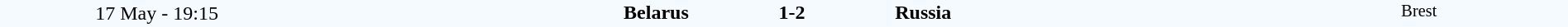<table style="width: 100%; background:#F5FAFF;" cellspacing="0">
<tr>
<td align=center rowspan=3 width=20%>17 May - 19:15</td>
</tr>
<tr>
<td width=24% align=right><strong>Belarus</strong></td>
<td align=center width=13%><strong>1-2</strong></td>
<td width=24%><strong>Russia</strong></td>
<td style=font-size:85% rowspan=3 valign=top align=center>Brest</td>
</tr>
<tr style=font-size:85%>
<td align=right valign=top></td>
<td></td>
<td></td>
</tr>
</table>
